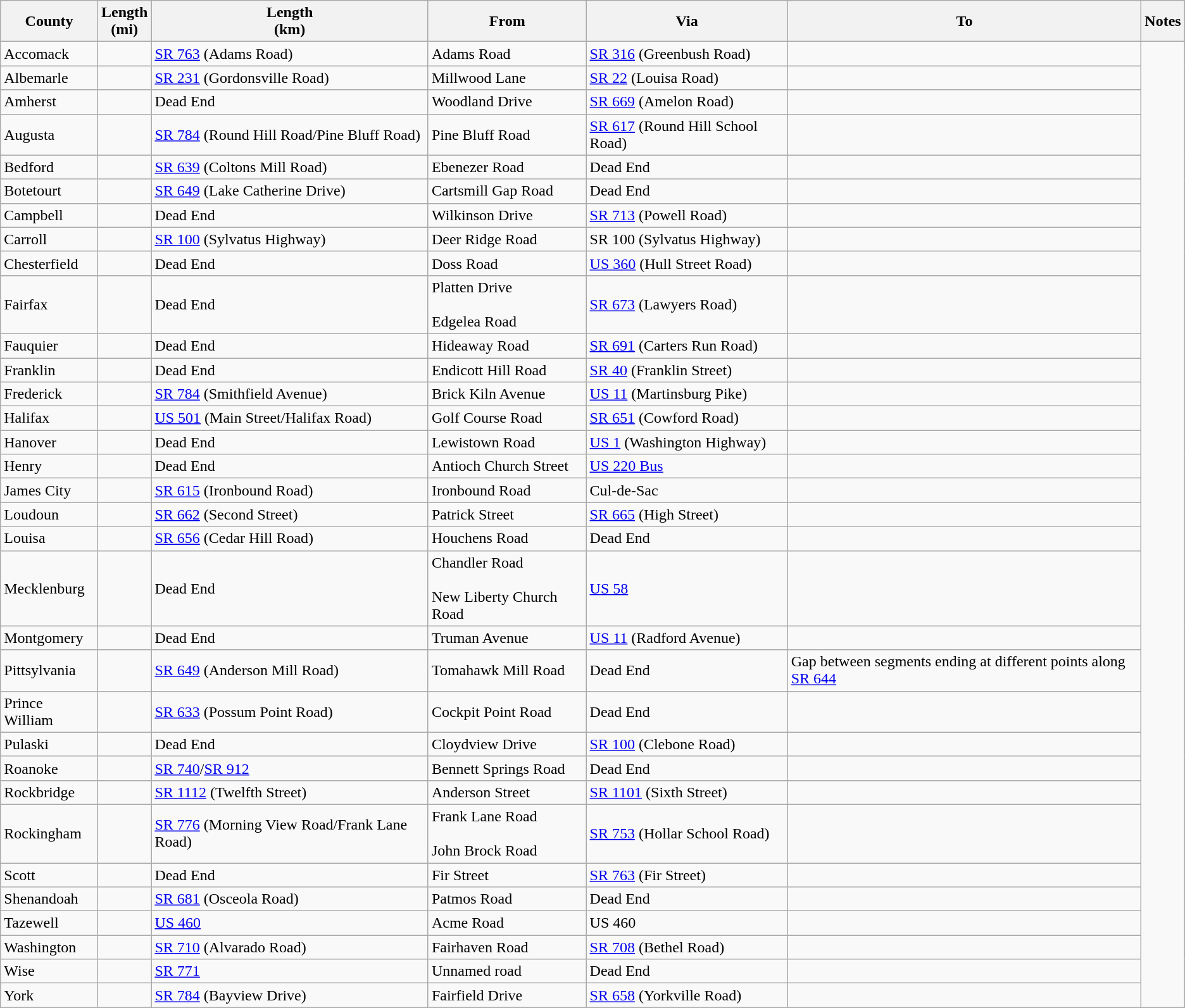<table class="wikitable sortable">
<tr>
<th>County</th>
<th>Length<br>(mi)</th>
<th>Length<br>(km)</th>
<th class="unsortable">From</th>
<th class="unsortable">Via</th>
<th class="unsortable">To</th>
<th class="unsortable">Notes</th>
</tr>
<tr>
<td id="Accomack">Accomack</td>
<td></td>
<td><a href='#'>SR 763</a> (Adams Road)</td>
<td>Adams Road</td>
<td><a href='#'>SR 316</a> (Greenbush Road)</td>
<td></td>
</tr>
<tr>
<td id="Albemarle">Albemarle</td>
<td></td>
<td><a href='#'>SR 231</a> (Gordonsville Road)</td>
<td>Millwood Lane</td>
<td><a href='#'>SR 22</a> (Louisa Road)</td>
<td><br>
</td>
</tr>
<tr>
<td id="Amherst">Amherst</td>
<td></td>
<td>Dead End</td>
<td>Woodland Drive</td>
<td><a href='#'>SR 669</a> (Amelon Road)</td>
<td><br>
</td>
</tr>
<tr>
<td id="Augusta">Augusta</td>
<td></td>
<td><a href='#'>SR 784</a> (Round Hill Road/Pine Bluff Road)</td>
<td>Pine Bluff Road</td>
<td><a href='#'>SR 617</a> (Round Hill School Road)</td>
<td><br></td>
</tr>
<tr>
<td id="Bedford">Bedford</td>
<td></td>
<td><a href='#'>SR 639</a> (Coltons Mill Road)</td>
<td>Ebenezer Road</td>
<td>Dead End</td>
<td><br></td>
</tr>
<tr>
<td id="Botetourt">Botetourt</td>
<td></td>
<td><a href='#'>SR 649</a> (Lake Catherine Drive)</td>
<td>Cartsmill Gap Road</td>
<td>Dead End</td>
<td><br>

</td>
</tr>
<tr>
<td id="Campbell">Campbell</td>
<td></td>
<td>Dead End</td>
<td>Wilkinson Drive</td>
<td><a href='#'>SR 713</a> (Powell Road)</td>
<td><br></td>
</tr>
<tr>
<td id="Carroll">Carroll</td>
<td></td>
<td><a href='#'>SR 100</a> (Sylvatus Highway)</td>
<td>Deer Ridge Road</td>
<td>SR 100 (Sylvatus Highway)</td>
<td><br>
</td>
</tr>
<tr>
<td id="Chesterfield">Chesterfield</td>
<td></td>
<td>Dead End</td>
<td>Doss Road</td>
<td><a href='#'>US 360</a> (Hull Street Road)</td>
<td><br>





</td>
</tr>
<tr>
<td id="Fairfax">Fairfax</td>
<td></td>
<td>Dead End</td>
<td>Platten Drive<br><br>Edgelea Road</td>
<td><a href='#'>SR 673</a> (Lawyers Road)</td>
<td></td>
</tr>
<tr>
<td id="Fauquier">Fauquier</td>
<td></td>
<td>Dead End</td>
<td>Hideaway Road</td>
<td><a href='#'>SR 691</a> (Carters Run Road)</td>
<td><br>
</td>
</tr>
<tr>
<td id="Franklin">Franklin</td>
<td></td>
<td>Dead End</td>
<td>Endicott Hill Road</td>
<td><a href='#'>SR 40</a> (Franklin Street)</td>
<td></td>
</tr>
<tr>
<td id="Frederick">Frederick</td>
<td></td>
<td><a href='#'>SR 784</a> (Smithfield Avenue)</td>
<td>Brick Kiln Avenue</td>
<td><a href='#'>US 11</a> (Martinsburg Pike)</td>
<td><br>




</td>
</tr>
<tr>
<td id="Halifax">Halifax</td>
<td></td>
<td><a href='#'>US 501</a> (Main Street/Halifax Road)</td>
<td>Golf Course Road</td>
<td><a href='#'>SR 651</a> (Cowford Road)</td>
<td></td>
</tr>
<tr>
<td id="Hanover">Hanover</td>
<td></td>
<td>Dead End</td>
<td>Lewistown Road</td>
<td><a href='#'>US 1</a> (Washington Highway)</td>
<td><br></td>
</tr>
<tr>
<td id="Henry">Henry</td>
<td></td>
<td>Dead End</td>
<td>Antioch Church Street</td>
<td><a href='#'>US 220 Bus</a></td>
<td><br>
</td>
</tr>
<tr>
<td id="James City">James City</td>
<td></td>
<td><a href='#'>SR 615</a> (Ironbound Road)</td>
<td>Ironbound Road</td>
<td>Cul-de-Sac</td>
<td><br>



</td>
</tr>
<tr>
<td id="Loudoun">Loudoun</td>
<td></td>
<td><a href='#'>SR 662</a> (Second Street)</td>
<td>Patrick Street</td>
<td><a href='#'>SR 665</a> (High Street)</td>
<td></td>
</tr>
<tr>
<td id="Louisa">Louisa</td>
<td></td>
<td><a href='#'>SR 656</a> (Cedar Hill Road)</td>
<td>Houchens Road</td>
<td>Dead End</td>
<td><br>

</td>
</tr>
<tr>
<td id="Mecklenburg">Mecklenburg</td>
<td></td>
<td>Dead End</td>
<td>Chandler Road<br><br>New Liberty Church Road</td>
<td><a href='#'>US 58</a></td>
<td><br></td>
</tr>
<tr>
<td id="Montgomery">Montgomery</td>
<td></td>
<td>Dead End</td>
<td>Truman Avenue</td>
<td><a href='#'>US 11</a> (Radford Avenue)</td>
<td><br>






</td>
</tr>
<tr>
<td id="Pittsylvania">Pittsylvania</td>
<td></td>
<td><a href='#'>SR 649</a> (Anderson Mill Road)</td>
<td>Tomahawk Mill Road</td>
<td>Dead End</td>
<td>Gap between segments ending at different points along <a href='#'>SR 644</a><br>

</td>
</tr>
<tr>
<td id="Prince William">Prince William</td>
<td></td>
<td><a href='#'>SR 633</a> (Possum Point Road)</td>
<td>Cockpit Point Road</td>
<td>Dead End</td>
<td></td>
</tr>
<tr>
<td id="Pulaski">Pulaski</td>
<td></td>
<td>Dead End</td>
<td>Cloydview Drive</td>
<td><a href='#'>SR 100</a> (Clebone Road)</td>
<td><br>
</td>
</tr>
<tr>
<td id="Roanoke">Roanoke</td>
<td></td>
<td><a href='#'>SR 740</a>/<a href='#'>SR 912</a></td>
<td>Bennett Springs Road</td>
<td>Dead End</td>
<td></td>
</tr>
<tr>
<td id="Rockbridge">Rockbridge</td>
<td></td>
<td><a href='#'>SR 1112</a> (Twelfth Street)</td>
<td>Anderson Street</td>
<td><a href='#'>SR 1101</a> (Sixth Street)</td>
<td></td>
</tr>
<tr>
<td id="Rockingham">Rockingham</td>
<td></td>
<td><a href='#'>SR 776</a> (Morning View Road/Frank Lane Road)</td>
<td>Frank Lane Road<br><br>John Brock Road</td>
<td><a href='#'>SR 753</a> (Hollar School Road)</td>
<td><br></td>
</tr>
<tr>
<td id="Scott">Scott</td>
<td></td>
<td>Dead End</td>
<td>Fir Street</td>
<td><a href='#'>SR 763</a> (Fir Street)</td>
<td></td>
</tr>
<tr>
<td id="Shenandoah">Shenandoah</td>
<td></td>
<td><a href='#'>SR 681</a> (Osceola Road)</td>
<td>Patmos Road</td>
<td>Dead End</td>
<td><br>




</td>
</tr>
<tr>
<td id="Tazewell">Tazewell</td>
<td></td>
<td><a href='#'>US 460</a></td>
<td>Acme Road</td>
<td>US 460</td>
<td><br></td>
</tr>
<tr>
<td id="Washington">Washington</td>
<td></td>
<td><a href='#'>SR 710</a> (Alvarado Road)</td>
<td>Fairhaven Road</td>
<td><a href='#'>SR 708</a> (Bethel Road)</td>
<td><br></td>
</tr>
<tr>
<td id="Wise">Wise</td>
<td></td>
<td><a href='#'>SR 771</a></td>
<td>Unnamed road</td>
<td>Dead End</td>
<td><br></td>
</tr>
<tr>
<td id="York">York</td>
<td></td>
<td><a href='#'>SR 784</a> (Bayview Drive)</td>
<td>Fairfield Drive</td>
<td><a href='#'>SR 658</a> (Yorkville Road)</td>
<td></td>
</tr>
</table>
